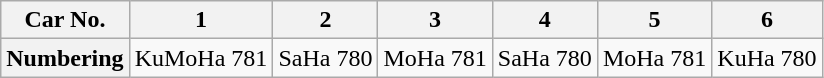<table class="wikitable">
<tr>
<th>Car No.</th>
<th>1</th>
<th>2</th>
<th>3</th>
<th>4</th>
<th>5</th>
<th>6</th>
</tr>
<tr>
<th>Numbering</th>
<td>KuMoHa 781</td>
<td>SaHa 780</td>
<td>MoHa 781</td>
<td>SaHa 780</td>
<td>MoHa 781</td>
<td>KuHa 780</td>
</tr>
</table>
